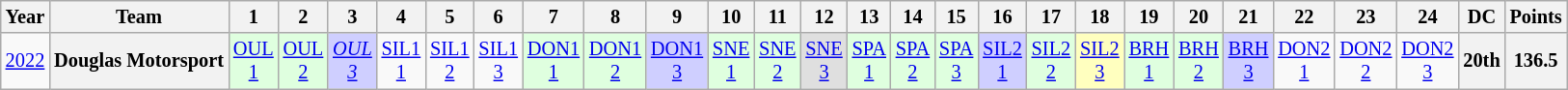<table class="wikitable" style="text-align:center; font-size:85%">
<tr>
<th>Year</th>
<th>Team</th>
<th>1</th>
<th>2</th>
<th>3</th>
<th>4</th>
<th>5</th>
<th>6</th>
<th>7</th>
<th>8</th>
<th>9</th>
<th>10</th>
<th>11</th>
<th>12</th>
<th>13</th>
<th>14</th>
<th>15</th>
<th>16</th>
<th>17</th>
<th>18</th>
<th>19</th>
<th>20</th>
<th>21</th>
<th>22</th>
<th>23</th>
<th>24</th>
<th>DC</th>
<th>Points</th>
</tr>
<tr>
<td><a href='#'>2022</a></td>
<th nowrap>Douglas Motorsport</th>
<td style="background:#DFFFDF"><a href='#'>OUL<br>1</a><br></td>
<td style="background:#DFFFDF"><a href='#'>OUL<br>2</a><br></td>
<td style="background:#CFCFFF"><em><a href='#'>OUL<br>3</a></em><br></td>
<td><a href='#'>SIL1<br>1</a></td>
<td><a href='#'>SIL1<br>2</a></td>
<td><a href='#'>SIL1<br>3</a></td>
<td style="background:#DFFFDF"><a href='#'>DON1<br>1</a><br></td>
<td style="background:#DFFFDF"><a href='#'>DON1<br>2</a><br></td>
<td style="background:#CFCFFF"><a href='#'>DON1<br>3</a><br></td>
<td style="background:#DFFFDF"><a href='#'>SNE<br>1</a><br></td>
<td style="background:#DFFFDF"><a href='#'>SNE<br>2</a><br></td>
<td style="background:#DFDFDF"><a href='#'>SNE<br>3</a><br></td>
<td style="background:#DFFFDF"><a href='#'>SPA<br>1</a><br></td>
<td style="background:#DFFFDF"><a href='#'>SPA<br>2</a><br></td>
<td style="background:#DFFFDF"><a href='#'>SPA<br>3</a><br></td>
<td style="background:#CFCFFF"><a href='#'>SIL2<br>1</a><br></td>
<td style="background:#DFFFDF"><a href='#'>SIL2<br>2</a><br></td>
<td style="background:#FFFFBF"><a href='#'>SIL2<br>3</a><br></td>
<td style="background:#DFFFDF"><a href='#'>BRH<br>1</a><br></td>
<td style="background:#DFFFDF"><a href='#'>BRH<br>2</a><br></td>
<td style="background:#CFCFFF"><a href='#'>BRH<br>3</a><br></td>
<td><a href='#'>DON2<br>1</a></td>
<td><a href='#'>DON2<br>2</a></td>
<td><a href='#'>DON2<br>3</a></td>
<th>20th</th>
<th>136.5</th>
</tr>
</table>
